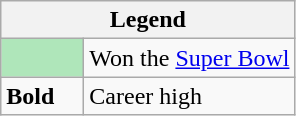<table class="wikitable mw-collapsible">
<tr>
<th colspan="2">Legend</th>
</tr>
<tr>
<td style="background:#afe6ba; width:3em;"></td>
<td>Won the <a href='#'>Super Bowl</a></td>
</tr>
<tr>
<td><strong>Bold</strong></td>
<td>Career high</td>
</tr>
</table>
